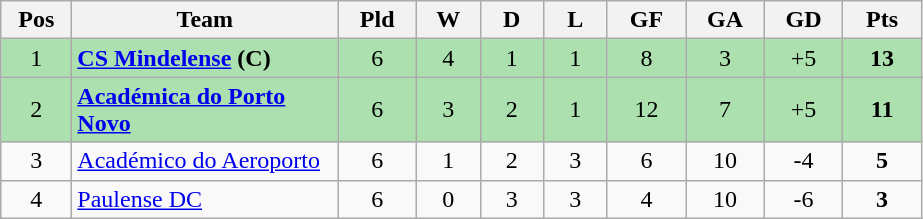<table class="wikitable" style="text-align: center;">
<tr>
<th style="width: 40px;">Pos</th>
<th style="width: 170px;">Team</th>
<th style="width: 45px;">Pld</th>
<th style="width: 35px;">W</th>
<th style="width: 35px;">D</th>
<th style="width: 35px;">L</th>
<th style="width: 45px;">GF</th>
<th style="width: 45px;">GA</th>
<th style="width: 45px;">GD</th>
<th style="width: 45px;">Pts</th>
</tr>
<tr style="background:#ACE1AF;">
<td>1</td>
<td style="text-align: left;"><strong><a href='#'>CS Mindelense</a> (C)</strong></td>
<td>6</td>
<td>4</td>
<td>1</td>
<td>1</td>
<td>8</td>
<td>3</td>
<td>+5</td>
<td><strong>13</strong></td>
</tr>
<tr style="background:#ACE1AF;">
<td>2</td>
<td style="text-align: left;"><strong><a href='#'>Académica do Porto Novo</a></strong></td>
<td>6</td>
<td>3</td>
<td>2</td>
<td>1</td>
<td>12</td>
<td>7</td>
<td>+5</td>
<td><strong>11</strong></td>
</tr>
<tr>
<td>3</td>
<td style="text-align: left;"><a href='#'>Académico do Aeroporto</a></td>
<td>6</td>
<td>1</td>
<td>2</td>
<td>3</td>
<td>6</td>
<td>10</td>
<td>-4</td>
<td><strong>5</strong></td>
</tr>
<tr>
<td>4</td>
<td style="text-align: left;"><a href='#'>Paulense DC</a></td>
<td>6</td>
<td>0</td>
<td>3</td>
<td>3</td>
<td>4</td>
<td>10</td>
<td>-6</td>
<td><strong>3</strong></td>
</tr>
</table>
